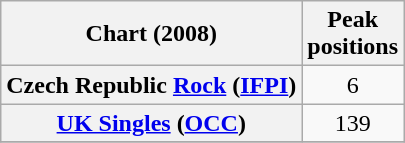<table class="wikitable sortable plainrowheaders" style="text-align:center">
<tr>
<th scope="col">Chart (2008)</th>
<th scope="col">Peak<br>positions</th>
</tr>
<tr>
<th scope="row">Czech Republic <a href='#'>Rock</a> (<a href='#'>IFPI</a>)</th>
<td style="text-align:center">6</td>
</tr>
<tr>
<th scope="row"><a href='#'>UK Singles</a> (<a href='#'>OCC</a>)</th>
<td>139</td>
</tr>
<tr>
</tr>
</table>
